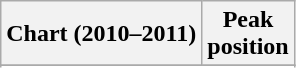<table class="wikitable sortable">
<tr>
<th align="left">Chart (2010–2011)</th>
<th align="center">Peak <br> position</th>
</tr>
<tr>
</tr>
<tr>
</tr>
<tr>
</tr>
</table>
